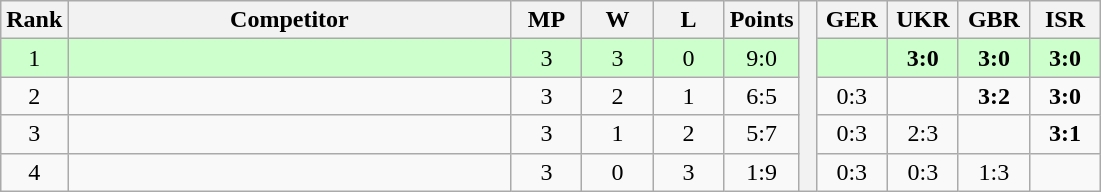<table class="wikitable" style="text-align:center">
<tr>
<th>Rank</th>
<th style="width:18em">Competitor</th>
<th style="width:2.5em">MP</th>
<th style="width:2.5em">W</th>
<th style="width:2.5em">L</th>
<th>Points</th>
<th rowspan="5"> </th>
<th style="width:2.5em">GER</th>
<th style="width:2.5em">UKR</th>
<th style="width:2.5em">GBR</th>
<th style="width:2.5em">ISR</th>
</tr>
<tr style="background:#cfc;">
<td>1</td>
<td style="text-align:left"></td>
<td>3</td>
<td>3</td>
<td>0</td>
<td>9:0</td>
<td></td>
<td><strong>3:0</strong></td>
<td><strong>3:0</strong></td>
<td><strong>3:0</strong></td>
</tr>
<tr>
<td>2</td>
<td style="text-align:left"></td>
<td>3</td>
<td>2</td>
<td>1</td>
<td>6:5</td>
<td>0:3</td>
<td></td>
<td><strong>3:2</strong></td>
<td><strong>3:0</strong></td>
</tr>
<tr>
<td>3</td>
<td style="text-align:left"></td>
<td>3</td>
<td>1</td>
<td>2</td>
<td>5:7</td>
<td>0:3</td>
<td>2:3</td>
<td></td>
<td><strong>3:1</strong></td>
</tr>
<tr>
<td>4</td>
<td style="text-align:left"></td>
<td>3</td>
<td>0</td>
<td>3</td>
<td>1:9</td>
<td>0:3</td>
<td>0:3</td>
<td>1:3</td>
<td></td>
</tr>
</table>
